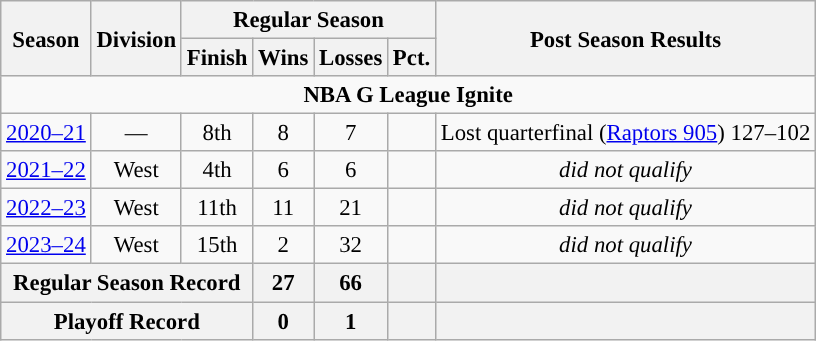<table class="wikitable" style="font-size:95%; text-align:center">
<tr>
<th rowspan=2>Season</th>
<th rowspan=2>Division</th>
<th colspan=4>Regular Season</th>
<th rowspan=2>Post Season Results</th>
</tr>
<tr>
<th>Finish</th>
<th>Wins</th>
<th>Losses</th>
<th>Pct.</th>
</tr>
<tr>
<td colspan=10 align="center"><strong>NBA G League Ignite</strong></td>
</tr>
<tr>
<td><a href='#'>2020–21</a></td>
<td>—</td>
<td>8th</td>
<td>8</td>
<td>7</td>
<td></td>
<td align=left>Lost quarterfinal (<a href='#'>Raptors 905</a>) 127–102</td>
</tr>
<tr>
<td><a href='#'>2021–22</a></td>
<td>West</td>
<td>4th</td>
<td>6</td>
<td>6</td>
<td></td>
<td align=center><em>did not qualify</em></td>
</tr>
<tr>
<td><a href='#'>2022–23</a></td>
<td>West</td>
<td>11th</td>
<td>11</td>
<td>21</td>
<td></td>
<td align=center><em>did not qualify</em></td>
</tr>
<tr>
<td><a href='#'>2023–24</a></td>
<td>West</td>
<td>15th</td>
<td>2</td>
<td>32</td>
<td></td>
<td align=center><em>did not qualify</em></td>
</tr>
<tr>
<th colspan=3>Regular Season Record</th>
<th>27</th>
<th>66</th>
<th></th>
<th colspan=2></th>
</tr>
<tr>
<th colspan=3>Playoff Record</th>
<th>0</th>
<th>1</th>
<th></th>
<th colspan=2></th>
</tr>
</table>
